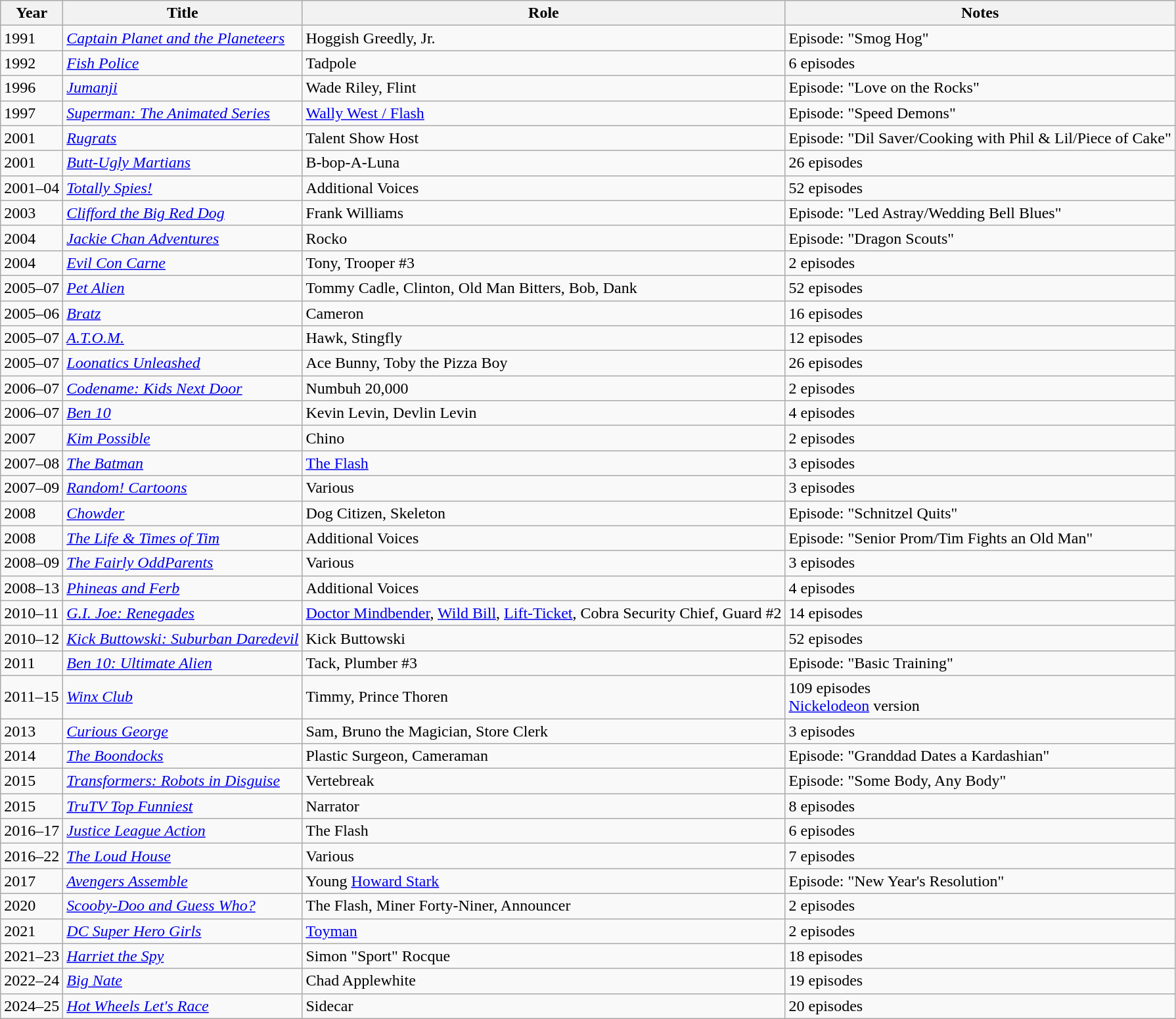<table class="wikitable sortable">
<tr>
<th>Year</th>
<th>Title</th>
<th>Role</th>
<th>Notes</th>
</tr>
<tr>
<td>1991</td>
<td><em><a href='#'>Captain Planet and the Planeteers</a></em></td>
<td>Hoggish Greedly, Jr.</td>
<td>Episode: "Smog Hog"</td>
</tr>
<tr>
<td>1992</td>
<td><em><a href='#'>Fish Police</a></em></td>
<td>Tadpole</td>
<td>6 episodes</td>
</tr>
<tr>
<td>1996</td>
<td><em><a href='#'>Jumanji</a></em></td>
<td>Wade Riley, Flint</td>
<td>Episode: "Love on the Rocks"</td>
</tr>
<tr>
<td>1997</td>
<td><em><a href='#'>Superman: The Animated Series</a></em></td>
<td><a href='#'>Wally West / Flash</a></td>
<td>Episode: "Speed Demons"</td>
</tr>
<tr>
<td>2001</td>
<td><em><a href='#'>Rugrats</a></em></td>
<td>Talent Show Host</td>
<td>Episode: "Dil Saver/Cooking with Phil & Lil/Piece of Cake"</td>
</tr>
<tr>
<td>2001</td>
<td><em><a href='#'>Butt-Ugly Martians</a></em></td>
<td>B-bop-A-Luna</td>
<td>26 episodes</td>
</tr>
<tr>
<td>2001–04</td>
<td><em><a href='#'>Totally Spies!</a></em></td>
<td>Additional Voices</td>
<td>52 episodes</td>
</tr>
<tr>
<td>2003</td>
<td><em><a href='#'>Clifford the Big Red Dog</a></em></td>
<td>Frank Williams</td>
<td>Episode: "Led Astray/Wedding Bell Blues"</td>
</tr>
<tr>
<td>2004</td>
<td><em><a href='#'>Jackie Chan Adventures</a></em></td>
<td>Rocko</td>
<td>Episode: "Dragon Scouts"</td>
</tr>
<tr>
<td>2004</td>
<td><em><a href='#'>Evil Con Carne</a></em></td>
<td>Tony, Trooper #3</td>
<td>2 episodes</td>
</tr>
<tr>
<td>2005–07</td>
<td><em><a href='#'>Pet Alien</a></em></td>
<td>Tommy Cadle, Clinton, Old Man Bitters, Bob, Dank</td>
<td>52 episodes</td>
</tr>
<tr>
<td>2005–06</td>
<td><em><a href='#'>Bratz</a></em></td>
<td>Cameron</td>
<td>16 episodes</td>
</tr>
<tr>
<td>2005–07</td>
<td><em><a href='#'>A.T.O.M.</a></em></td>
<td>Hawk, Stingfly</td>
<td>12 episodes</td>
</tr>
<tr>
<td>2005–07</td>
<td><em><a href='#'>Loonatics Unleashed</a></em></td>
<td>Ace Bunny, Toby the Pizza Boy</td>
<td>26 episodes</td>
</tr>
<tr>
<td>2006–07</td>
<td><em><a href='#'>Codename: Kids Next Door</a></em></td>
<td>Numbuh 20,000</td>
<td>2 episodes</td>
</tr>
<tr>
<td>2006–07</td>
<td><em><a href='#'>Ben 10</a></em></td>
<td>Kevin Levin, Devlin Levin</td>
<td>4 episodes</td>
</tr>
<tr>
<td>2007</td>
<td><em><a href='#'>Kim Possible</a></em></td>
<td>Chino</td>
<td>2 episodes</td>
</tr>
<tr>
<td>2007–08</td>
<td><em><a href='#'>The Batman</a></em></td>
<td><a href='#'>The Flash</a></td>
<td>3 episodes</td>
</tr>
<tr>
<td>2007–09</td>
<td><em><a href='#'>Random! Cartoons</a></em></td>
<td>Various</td>
<td>3 episodes</td>
</tr>
<tr>
<td>2008</td>
<td><em><a href='#'>Chowder</a></em></td>
<td>Dog Citizen, Skeleton</td>
<td>Episode: "Schnitzel Quits"</td>
</tr>
<tr>
<td>2008</td>
<td><em><a href='#'>The Life & Times of Tim</a></em></td>
<td>Additional Voices</td>
<td>Episode: "Senior Prom/Tim Fights an Old Man"</td>
</tr>
<tr>
<td>2008–09</td>
<td><em><a href='#'>The Fairly OddParents</a></em></td>
<td>Various</td>
<td>3 episodes</td>
</tr>
<tr>
<td>2008–13</td>
<td><em><a href='#'>Phineas and Ferb</a></em></td>
<td>Additional Voices</td>
<td>4 episodes</td>
</tr>
<tr>
<td>2010–11</td>
<td><em><a href='#'>G.I. Joe: Renegades</a></em></td>
<td><a href='#'>Doctor Mindbender</a>, <a href='#'>Wild Bill</a>, <a href='#'>Lift-Ticket</a>, Cobra Security Chief, Guard #2</td>
<td>14 episodes</td>
</tr>
<tr>
<td>2010–12</td>
<td><em><a href='#'>Kick Buttowski: Suburban Daredevil</a></em></td>
<td>Kick Buttowski</td>
<td>52 episodes</td>
</tr>
<tr>
<td>2011</td>
<td><em><a href='#'>Ben 10: Ultimate Alien</a></em></td>
<td>Tack, Plumber #3</td>
<td>Episode: "Basic Training"</td>
</tr>
<tr>
<td>2011–15</td>
<td><em><a href='#'>Winx Club</a></em></td>
<td>Timmy, Prince Thoren</td>
<td>109 episodes<br><a href='#'>Nickelodeon</a> version</td>
</tr>
<tr>
<td>2013</td>
<td><em><a href='#'>Curious George</a></em></td>
<td>Sam, Bruno the Magician, Store Clerk</td>
<td>3 episodes</td>
</tr>
<tr>
<td>2014</td>
<td><em><a href='#'>The Boondocks</a></em></td>
<td>Plastic Surgeon, Cameraman</td>
<td>Episode: "Granddad Dates a Kardashian"</td>
</tr>
<tr>
<td>2015</td>
<td><em><a href='#'>Transformers: Robots in Disguise</a></em></td>
<td>Vertebreak</td>
<td>Episode: "Some Body, Any Body"</td>
</tr>
<tr>
<td>2015</td>
<td><em><a href='#'>TruTV Top Funniest</a></em></td>
<td>Narrator</td>
<td>8 episodes</td>
</tr>
<tr>
<td>2016–17</td>
<td><em><a href='#'>Justice League Action</a></em></td>
<td>The Flash</td>
<td>6 episodes</td>
</tr>
<tr>
<td>2016–22</td>
<td><em><a href='#'>The Loud House</a></em></td>
<td>Various</td>
<td>7 episodes</td>
</tr>
<tr>
<td>2017</td>
<td><em><a href='#'>Avengers Assemble</a></em></td>
<td>Young <a href='#'>Howard Stark</a></td>
<td>Episode: "New Year's Resolution"</td>
</tr>
<tr>
<td>2020</td>
<td><em><a href='#'>Scooby-Doo and Guess Who?</a></em></td>
<td>The Flash, Miner Forty-Niner, Announcer</td>
<td>2 episodes</td>
</tr>
<tr>
<td>2021</td>
<td><em><a href='#'>DC Super Hero Girls</a></em></td>
<td><a href='#'>Toyman</a></td>
<td>2 episodes</td>
</tr>
<tr>
<td>2021–23</td>
<td><em><a href='#'>Harriet the Spy</a></em></td>
<td>Simon "Sport" Rocque</td>
<td>18 episodes</td>
</tr>
<tr>
<td>2022–24</td>
<td><em><a href='#'>Big Nate</a></em></td>
<td>Chad Applewhite</td>
<td>19 episodes</td>
</tr>
<tr>
<td>2024–25</td>
<td><em><a href='#'>Hot Wheels Let's Race</a></td>
<td>Sidecar</td>
<td>20 episodes</td>
</tr>
</table>
